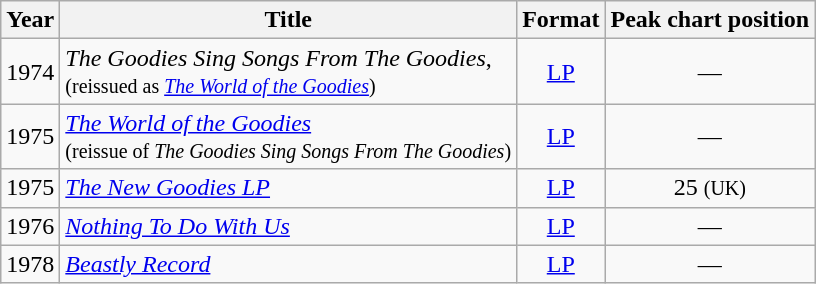<table class="wikitable" style="text-align: center">
<tr>
<th>Year</th>
<th>Title</th>
<th>Format</th>
<th>Peak chart position</th>
</tr>
<tr>
<td>1974</td>
<td style="text-align: left"><em>The Goodies Sing Songs From The Goodies</em>,<br><small>(reissued as <em><a href='#'>The World of the Goodies</a></em>)</small></td>
<td><a href='#'>LP</a></td>
<td>—</td>
</tr>
<tr>
<td>1975</td>
<td style="text-align: left"><em><a href='#'>The World of the Goodies</a></em><br><small>(reissue of <em>The Goodies Sing Songs From The Goodies</em>)</small></td>
<td><a href='#'>LP</a></td>
<td>—</td>
</tr>
<tr>
<td>1975</td>
<td style="text-align: left"><em><a href='#'>The New Goodies LP</a></em></td>
<td><a href='#'>LP</a></td>
<td>25 <small>(UK)</small></td>
</tr>
<tr>
<td>1976</td>
<td style="text-align: left"><em><a href='#'>Nothing To Do With Us</a></em></td>
<td><a href='#'>LP</a></td>
<td>—</td>
</tr>
<tr>
<td>1978</td>
<td style="text-align: left"><em><a href='#'>Beastly Record</a></em></td>
<td><a href='#'>LP</a></td>
<td>—</td>
</tr>
</table>
